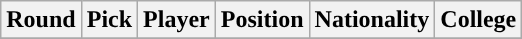<table class="wikitable sortable sortable">
<tr>
<th>Round</th>
<th>Pick</th>
<th>Player</th>
<th>Position</th>
<th>Nationality</th>
<th>College</th>
</tr>
<tr>
</tr>
</table>
